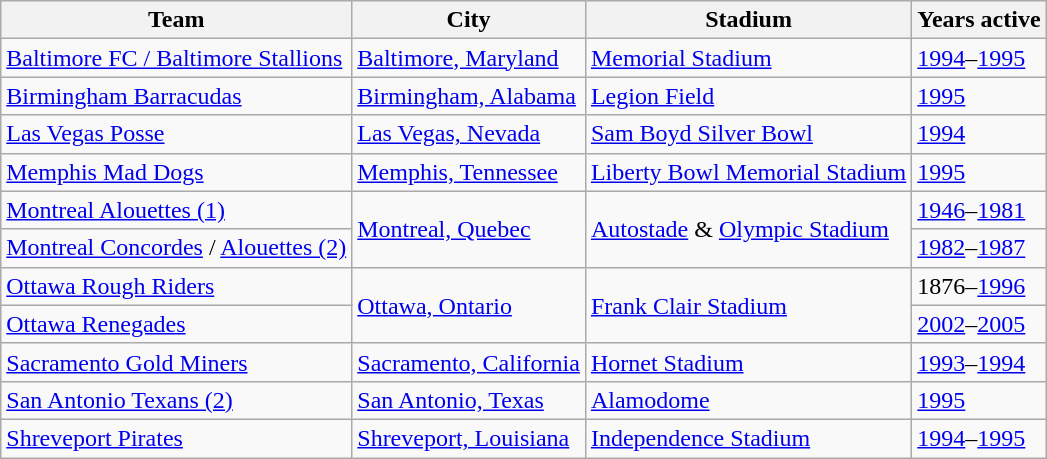<table class="wikitable">
<tr>
<th scope="col">Team</th>
<th scope="col">City</th>
<th scope="col">Stadium</th>
<th scope="col">Years active</th>
</tr>
<tr>
<td scope="row"><a href='#'>Baltimore FC / Baltimore Stallions</a></td>
<td><a href='#'>Baltimore, Maryland</a></td>
<td><a href='#'>Memorial Stadium</a></td>
<td><a href='#'>1994</a>–<a href='#'>1995</a></td>
</tr>
<tr>
<td scope="row"><a href='#'>Birmingham Barracudas</a></td>
<td><a href='#'>Birmingham, Alabama</a></td>
<td><a href='#'>Legion Field</a></td>
<td><a href='#'>1995</a></td>
</tr>
<tr>
<td scope="row"><a href='#'>Las Vegas Posse</a></td>
<td><a href='#'>Las Vegas, Nevada</a></td>
<td><a href='#'>Sam Boyd Silver Bowl</a></td>
<td><a href='#'>1994</a></td>
</tr>
<tr>
<td scope="row"><a href='#'>Memphis Mad Dogs</a></td>
<td><a href='#'>Memphis, Tennessee</a></td>
<td><a href='#'>Liberty Bowl Memorial Stadium</a></td>
<td><a href='#'>1995</a></td>
</tr>
<tr>
<td scope="row"><a href='#'>Montreal Alouettes (1)</a></td>
<td rowspan="2"><a href='#'>Montreal, Quebec</a></td>
<td rowspan="2"><a href='#'>Autostade</a> & <a href='#'>Olympic Stadium</a></td>
<td><a href='#'>1946</a>–<a href='#'>1981</a></td>
</tr>
<tr>
<td scope="row"><a href='#'>Montreal Concordes</a> / <a href='#'>Alouettes (2)</a></td>
<td><a href='#'>1982</a>–<a href='#'>1987</a></td>
</tr>
<tr>
<td scope="row"><a href='#'>Ottawa Rough Riders</a></td>
<td rowspan="2"><a href='#'>Ottawa, Ontario</a></td>
<td rowspan="2"><a href='#'>Frank Clair Stadium</a></td>
<td>1876–<a href='#'>1996</a></td>
</tr>
<tr>
<td scope="row"><a href='#'>Ottawa Renegades</a></td>
<td><a href='#'>2002</a>–<a href='#'>2005</a></td>
</tr>
<tr>
<td scope="row"><a href='#'>Sacramento Gold Miners</a></td>
<td><a href='#'>Sacramento, California</a></td>
<td><a href='#'>Hornet Stadium</a></td>
<td><a href='#'>1993</a>–<a href='#'>1994</a></td>
</tr>
<tr>
<td scope="row"><a href='#'>San Antonio Texans (2)</a></td>
<td><a href='#'>San Antonio, Texas</a></td>
<td><a href='#'>Alamodome</a></td>
<td><a href='#'>1995</a></td>
</tr>
<tr>
<td scope="row"><a href='#'>Shreveport Pirates</a></td>
<td><a href='#'>Shreveport, Louisiana</a></td>
<td><a href='#'>Independence Stadium</a></td>
<td><a href='#'>1994</a>–<a href='#'>1995</a></td>
</tr>
</table>
